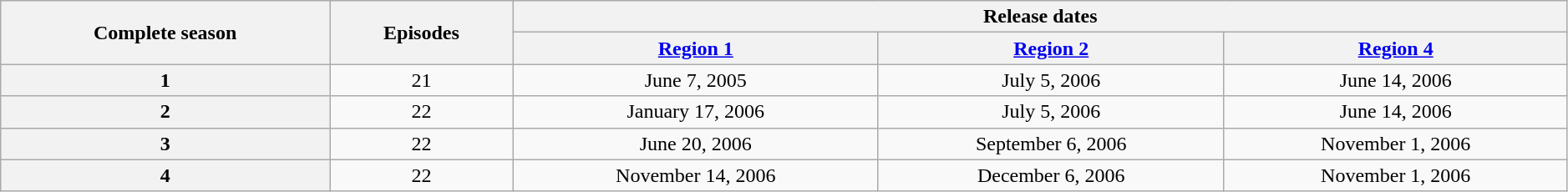<table class="wikitable" style="width:99%;">
<tr>
<th rowspan="2">Complete season</th>
<th rowspan="2">Episodes</th>
<th colspan="3">Release dates</th>
</tr>
<tr>
<th><a href='#'>Region 1</a></th>
<th><a href='#'>Region 2</a></th>
<th><a href='#'>Region 4</a></th>
</tr>
<tr>
<th>1</th>
<td style="text-align:center;">21</td>
<td style="text-align:center">June 7, 2005</td>
<td style="text-align:center">July 5, 2006</td>
<td style="text-align:center">June 14, 2006</td>
</tr>
<tr>
<th>2</th>
<td style="text-align:center;">22</td>
<td style="text-align:center">January 17, 2006</td>
<td style="text-align:center">July 5, 2006</td>
<td style="text-align:center">June 14, 2006</td>
</tr>
<tr>
<th>3</th>
<td style="text-align:center;">22</td>
<td style="text-align:center">June 20, 2006</td>
<td style="text-align:center">September 6, 2006</td>
<td style="text-align:center">November 1, 2006</td>
</tr>
<tr>
<th>4</th>
<td style="text-align:center;">22</td>
<td style="text-align:center">November 14, 2006</td>
<td style="text-align:center">December 6, 2006</td>
<td style="text-align:center">November 1, 2006</td>
</tr>
</table>
